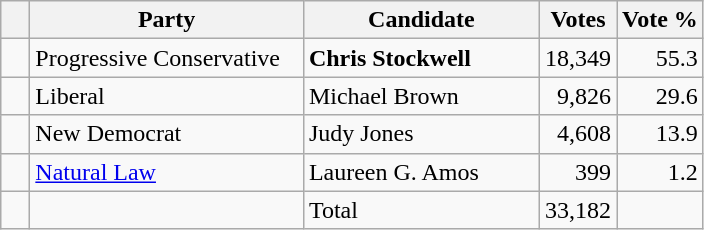<table class="wikitable">
<tr>
<th></th>
<th scope="col" width="175">Party</th>
<th scope="col" width="150">Candidate</th>
<th>Votes</th>
<th>Vote %</th>
</tr>
<tr>
<td>   </td>
<td>Progressive Conservative</td>
<td><strong>Chris Stockwell</strong></td>
<td align=right>18,349</td>
<td align=right>55.3</td>
</tr>
<tr>
<td>   </td>
<td>Liberal</td>
<td>Michael Brown</td>
<td align=right>9,826</td>
<td align=right>29.6</td>
</tr>
<tr>
<td>   </td>
<td>New Democrat</td>
<td>Judy Jones</td>
<td align=right>4,608</td>
<td align=right>13.9</td>
</tr>
<tr>
<td>   </td>
<td><a href='#'>Natural Law</a></td>
<td>Laureen G. Amos</td>
<td align=right>399</td>
<td align=right>1.2</td>
</tr>
<tr |>
<td></td>
<td></td>
<td>Total</td>
<td align=right>33,182</td>
<td></td>
</tr>
</table>
